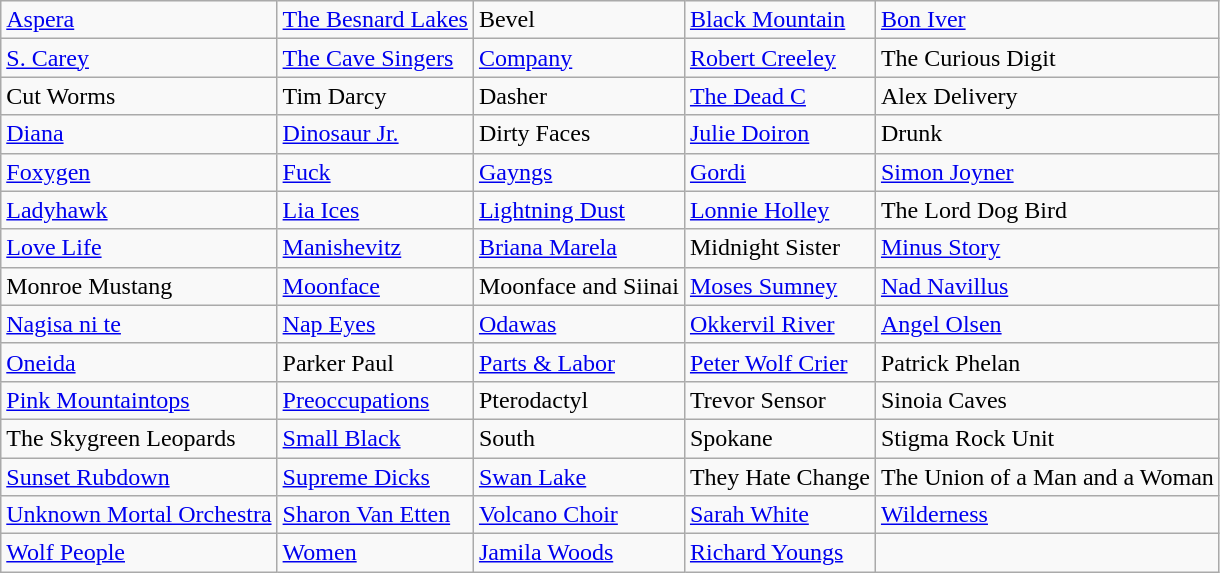<table class="wikitable">
<tr>
<td><a href='#'>Aspera</a></td>
<td><a href='#'>The Besnard Lakes</a></td>
<td>Bevel</td>
<td><a href='#'>Black Mountain</a></td>
<td><a href='#'>Bon Iver</a></td>
</tr>
<tr>
<td><a href='#'>S. Carey</a></td>
<td><a href='#'>The Cave Singers</a></td>
<td><a href='#'>Company</a></td>
<td><a href='#'>Robert Creeley</a></td>
<td>The Curious Digit</td>
</tr>
<tr>
<td>Cut Worms</td>
<td>Tim Darcy</td>
<td>Dasher</td>
<td><a href='#'>The Dead C</a></td>
<td>Alex Delivery</td>
</tr>
<tr>
<td><a href='#'>Diana</a></td>
<td><a href='#'>Dinosaur Jr.</a></td>
<td>Dirty Faces</td>
<td><a href='#'>Julie Doiron</a></td>
<td>Drunk</td>
</tr>
<tr>
<td><a href='#'>Foxygen</a></td>
<td><a href='#'>Fuck</a></td>
<td><a href='#'>Gayngs</a></td>
<td><a href='#'>Gordi</a></td>
<td><a href='#'>Simon Joyner</a></td>
</tr>
<tr>
<td><a href='#'>Ladyhawk</a></td>
<td><a href='#'>Lia Ices</a></td>
<td><a href='#'>Lightning Dust</a></td>
<td><a href='#'>Lonnie Holley</a></td>
<td>The Lord Dog Bird</td>
</tr>
<tr>
<td><a href='#'>Love Life</a></td>
<td><a href='#'>Manishevitz</a></td>
<td><a href='#'>Briana Marela</a></td>
<td>Midnight Sister</td>
<td><a href='#'>Minus Story</a></td>
</tr>
<tr>
<td>Monroe Mustang</td>
<td><a href='#'>Moonface</a></td>
<td>Moonface and Siinai</td>
<td><a href='#'>Moses Sumney</a></td>
<td><a href='#'>Nad Navillus</a></td>
</tr>
<tr>
<td><a href='#'>Nagisa ni te</a></td>
<td><a href='#'>Nap Eyes</a></td>
<td><a href='#'>Odawas</a></td>
<td><a href='#'>Okkervil River</a></td>
<td><a href='#'>Angel Olsen</a></td>
</tr>
<tr>
<td><a href='#'>Oneida</a></td>
<td>Parker Paul</td>
<td><a href='#'>Parts & Labor</a></td>
<td><a href='#'>Peter Wolf Crier</a></td>
<td Patrick Phelan (musician)>Patrick Phelan</td>
</tr>
<tr>
<td><a href='#'>Pink Mountaintops</a></td>
<td><a href='#'>Preoccupations</a></td>
<td>Pterodactyl</td>
<td>Trevor Sensor</td>
<td>Sinoia Caves</td>
</tr>
<tr>
<td>The Skygreen Leopards</td>
<td><a href='#'>Small Black</a></td>
<td South (U.S. Band)>South</td>
<td Spokane (band)>Spokane</td>
<td>Stigma Rock Unit</td>
</tr>
<tr>
<td><a href='#'>Sunset Rubdown</a></td>
<td><a href='#'>Supreme Dicks</a></td>
<td><a href='#'>Swan Lake</a></td>
<td>They Hate Change</td>
<td>The Union of a Man and a Woman</td>
</tr>
<tr>
<td><a href='#'>Unknown Mortal Orchestra</a></td>
<td><a href='#'>Sharon Van Etten</a></td>
<td><a href='#'>Volcano Choir</a></td>
<td><a href='#'>Sarah White</a></td>
<td><a href='#'>Wilderness</a></td>
</tr>
<tr>
<td><a href='#'>Wolf People</a></td>
<td><a href='#'>Women</a></td>
<td><a href='#'>Jamila Woods</a></td>
<td><a href='#'>Richard Youngs</a></td>
<td></td>
</tr>
</table>
